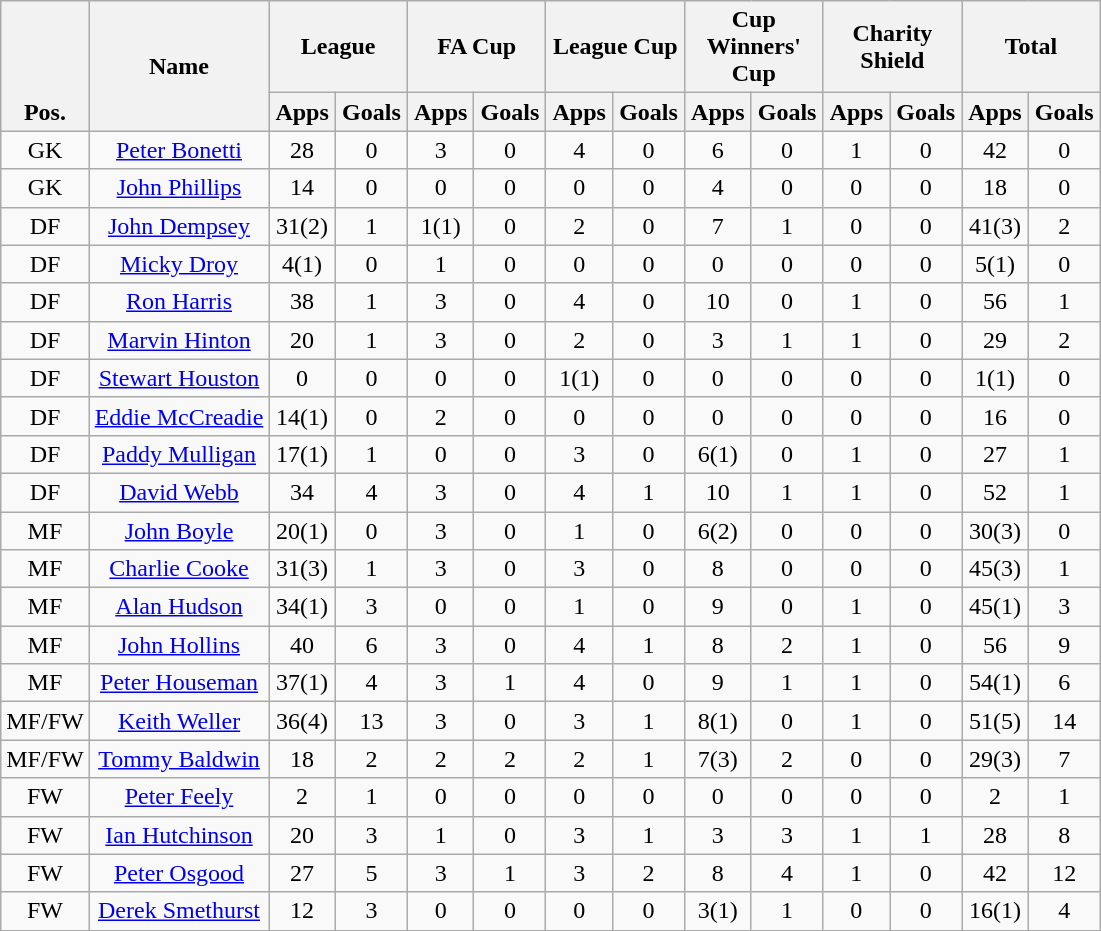<table class="wikitable sortable" style="text-align: center;">
<tr>
<th rowspan="2" valign="bottom">Pos.</th>
<th rowspan="2">Name</th>
<th colspan="2" width="85">League</th>
<th colspan="2" width="85">FA Cup</th>
<th colspan="2" width="85">League Cup</th>
<th colspan="2" width="85">Cup Winners' Cup</th>
<th colspan="2" width="85">Charity Shield</th>
<th colspan="2" width="85">Total</th>
</tr>
<tr>
<th>Apps</th>
<th>Goals</th>
<th>Apps</th>
<th>Goals</th>
<th>Apps</th>
<th>Goals</th>
<th>Apps</th>
<th>Goals</th>
<th>Apps</th>
<th>Goals</th>
<th>Apps</th>
<th>Goals</th>
</tr>
<tr>
<td>GK</td>
<td> <a href='#'>Peter Bonetti</a></td>
<td>28</td>
<td>0</td>
<td>3</td>
<td>0</td>
<td>4</td>
<td>0</td>
<td>6</td>
<td>0</td>
<td>1</td>
<td>0</td>
<td>42</td>
<td>0</td>
</tr>
<tr>
<td>GK</td>
<td> <a href='#'>John Phillips</a></td>
<td>14</td>
<td>0</td>
<td>0</td>
<td>0</td>
<td>0</td>
<td>0</td>
<td>4</td>
<td>0</td>
<td>0</td>
<td>0</td>
<td>18</td>
<td>0</td>
</tr>
<tr>
<td>DF</td>
<td> <a href='#'>John Dempsey</a></td>
<td>31(2)</td>
<td>1</td>
<td>1(1)</td>
<td>0</td>
<td>2</td>
<td>0</td>
<td>7</td>
<td>1</td>
<td>0</td>
<td>0</td>
<td>41(3)</td>
<td>2</td>
</tr>
<tr>
<td>DF</td>
<td> <a href='#'>Micky Droy</a></td>
<td>4(1)</td>
<td>0</td>
<td>1</td>
<td>0</td>
<td>0</td>
<td>0</td>
<td>0</td>
<td>0</td>
<td>0</td>
<td>0</td>
<td>5(1)</td>
<td>0</td>
</tr>
<tr>
<td>DF</td>
<td> <a href='#'>Ron Harris</a></td>
<td>38</td>
<td>1</td>
<td>3</td>
<td>0</td>
<td>4</td>
<td>0</td>
<td>10</td>
<td>0</td>
<td>1</td>
<td>0</td>
<td>56</td>
<td>1</td>
</tr>
<tr>
<td>DF</td>
<td> <a href='#'>Marvin Hinton</a></td>
<td>20</td>
<td>1</td>
<td>3</td>
<td>0</td>
<td>2</td>
<td>0</td>
<td>3</td>
<td>1</td>
<td>1</td>
<td>0</td>
<td>29</td>
<td>2</td>
</tr>
<tr>
<td>DF</td>
<td> <a href='#'>Stewart Houston</a></td>
<td>0</td>
<td>0</td>
<td>0</td>
<td>0</td>
<td>1(1)</td>
<td>0</td>
<td>0</td>
<td>0</td>
<td>0</td>
<td>0</td>
<td>1(1)</td>
<td>0</td>
</tr>
<tr>
<td>DF</td>
<td> <a href='#'>Eddie McCreadie</a></td>
<td>14(1)</td>
<td>0</td>
<td>2</td>
<td>0</td>
<td>0</td>
<td>0</td>
<td>0</td>
<td>0</td>
<td>0</td>
<td>0</td>
<td>16</td>
<td>0</td>
</tr>
<tr>
<td>DF</td>
<td> <a href='#'>Paddy Mulligan</a></td>
<td>17(1)</td>
<td>1</td>
<td>0</td>
<td>0</td>
<td>3</td>
<td>0</td>
<td>6(1)</td>
<td>0</td>
<td>1</td>
<td>0</td>
<td>27</td>
<td>1</td>
</tr>
<tr>
<td>DF</td>
<td> <a href='#'>David Webb</a></td>
<td>34</td>
<td>4</td>
<td>3</td>
<td>0</td>
<td>4</td>
<td>1</td>
<td>10</td>
<td>1</td>
<td>1</td>
<td>0</td>
<td>52</td>
<td>1</td>
</tr>
<tr>
<td>MF</td>
<td> <a href='#'>John Boyle</a></td>
<td>20(1)</td>
<td>0</td>
<td>3</td>
<td>0</td>
<td>1</td>
<td>0</td>
<td>6(2)</td>
<td>0</td>
<td>0</td>
<td>0</td>
<td>30(3)</td>
<td>0</td>
</tr>
<tr>
<td>MF</td>
<td> <a href='#'>Charlie Cooke</a></td>
<td>31(3)</td>
<td>1</td>
<td>3</td>
<td>0</td>
<td>3</td>
<td>0</td>
<td>8</td>
<td>0</td>
<td>0</td>
<td>0</td>
<td>45(3)</td>
<td>1</td>
</tr>
<tr>
<td>MF</td>
<td> <a href='#'>Alan Hudson</a></td>
<td>34(1)</td>
<td>3</td>
<td>0</td>
<td>0</td>
<td>1</td>
<td>0</td>
<td>9</td>
<td>0</td>
<td>1</td>
<td>0</td>
<td>45(1)</td>
<td>3</td>
</tr>
<tr>
<td>MF</td>
<td> <a href='#'>John Hollins</a></td>
<td>40</td>
<td>6</td>
<td>3</td>
<td>0</td>
<td>4</td>
<td>1</td>
<td>8</td>
<td>2</td>
<td>1</td>
<td>0</td>
<td>56</td>
<td>9</td>
</tr>
<tr>
<td>MF</td>
<td> <a href='#'>Peter Houseman</a></td>
<td>37(1)</td>
<td>4</td>
<td>3</td>
<td>1</td>
<td>4</td>
<td>0</td>
<td>9</td>
<td>1</td>
<td>1</td>
<td>0</td>
<td>54(1)</td>
<td>6</td>
</tr>
<tr>
<td>MF/FW</td>
<td> <a href='#'>Keith Weller</a></td>
<td>36(4)</td>
<td>13</td>
<td>3</td>
<td>0</td>
<td>3</td>
<td>1</td>
<td>8(1)</td>
<td>0</td>
<td>1</td>
<td>0</td>
<td>51(5)</td>
<td>14</td>
</tr>
<tr>
<td>MF/FW</td>
<td> <a href='#'>Tommy Baldwin</a></td>
<td>18</td>
<td>2</td>
<td>2</td>
<td>2</td>
<td>2</td>
<td>1</td>
<td>7(3)</td>
<td>2</td>
<td>0</td>
<td>0</td>
<td>29(3)</td>
<td>7</td>
</tr>
<tr>
<td>FW</td>
<td> <a href='#'>Peter Feely</a></td>
<td>2</td>
<td>1</td>
<td>0</td>
<td>0</td>
<td>0</td>
<td>0</td>
<td>0</td>
<td>0</td>
<td>0</td>
<td>0</td>
<td>2</td>
<td>1</td>
</tr>
<tr>
<td>FW</td>
<td> <a href='#'>Ian Hutchinson</a></td>
<td>20</td>
<td>3</td>
<td>1</td>
<td>0</td>
<td>3</td>
<td>1</td>
<td>3</td>
<td>3</td>
<td>1</td>
<td>1</td>
<td>28</td>
<td>8</td>
</tr>
<tr>
<td>FW</td>
<td> <a href='#'>Peter Osgood</a></td>
<td>27</td>
<td>5</td>
<td>3</td>
<td>1</td>
<td>3</td>
<td>2</td>
<td>8</td>
<td>4</td>
<td>1</td>
<td>0</td>
<td>42</td>
<td>12</td>
</tr>
<tr>
<td>FW</td>
<td> <a href='#'>Derek Smethurst</a></td>
<td>12</td>
<td>3</td>
<td>0</td>
<td>0</td>
<td>0</td>
<td>0</td>
<td>3(1)</td>
<td>1</td>
<td>0</td>
<td>0</td>
<td>16(1)</td>
<td>4</td>
</tr>
</table>
